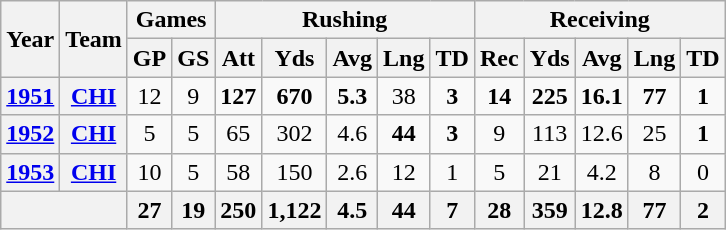<table class="wikitable" style="text-align:center;">
<tr>
<th rowspan="2">Year</th>
<th rowspan="2">Team</th>
<th colspan="2">Games</th>
<th colspan="5">Rushing</th>
<th colspan="5">Receiving</th>
</tr>
<tr>
<th>GP</th>
<th>GS</th>
<th>Att</th>
<th>Yds</th>
<th>Avg</th>
<th>Lng</th>
<th>TD</th>
<th>Rec</th>
<th>Yds</th>
<th>Avg</th>
<th>Lng</th>
<th>TD</th>
</tr>
<tr>
<th><a href='#'>1951</a></th>
<th><a href='#'>CHI</a></th>
<td>12</td>
<td>9</td>
<td><strong>127</strong></td>
<td><strong>670</strong></td>
<td><strong>5.3</strong></td>
<td>38</td>
<td><strong>3</strong></td>
<td><strong>14</strong></td>
<td><strong>225</strong></td>
<td><strong>16.1</strong></td>
<td><strong>77</strong></td>
<td><strong>1</strong></td>
</tr>
<tr>
<th><a href='#'>1952</a></th>
<th><a href='#'>CHI</a></th>
<td>5</td>
<td>5</td>
<td>65</td>
<td>302</td>
<td>4.6</td>
<td><strong>44</strong></td>
<td><strong>3</strong></td>
<td>9</td>
<td>113</td>
<td>12.6</td>
<td>25</td>
<td><strong>1</strong></td>
</tr>
<tr>
<th><a href='#'>1953</a></th>
<th><a href='#'>CHI</a></th>
<td>10</td>
<td>5</td>
<td>58</td>
<td>150</td>
<td>2.6</td>
<td>12</td>
<td>1</td>
<td>5</td>
<td>21</td>
<td>4.2</td>
<td>8</td>
<td>0</td>
</tr>
<tr>
<th colspan="2"></th>
<th>27</th>
<th>19</th>
<th>250</th>
<th>1,122</th>
<th>4.5</th>
<th>44</th>
<th>7</th>
<th>28</th>
<th>359</th>
<th>12.8</th>
<th>77</th>
<th>2</th>
</tr>
</table>
